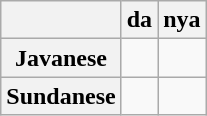<table class="wikitable letters-violet letters-lo">
<tr>
<th></th>
<th>da</th>
<th>nya</th>
</tr>
<tr>
<th>Javanese</th>
<td></td>
<td></td>
</tr>
<tr>
<th>Sundanese</th>
<td></td>
<td></td>
</tr>
</table>
